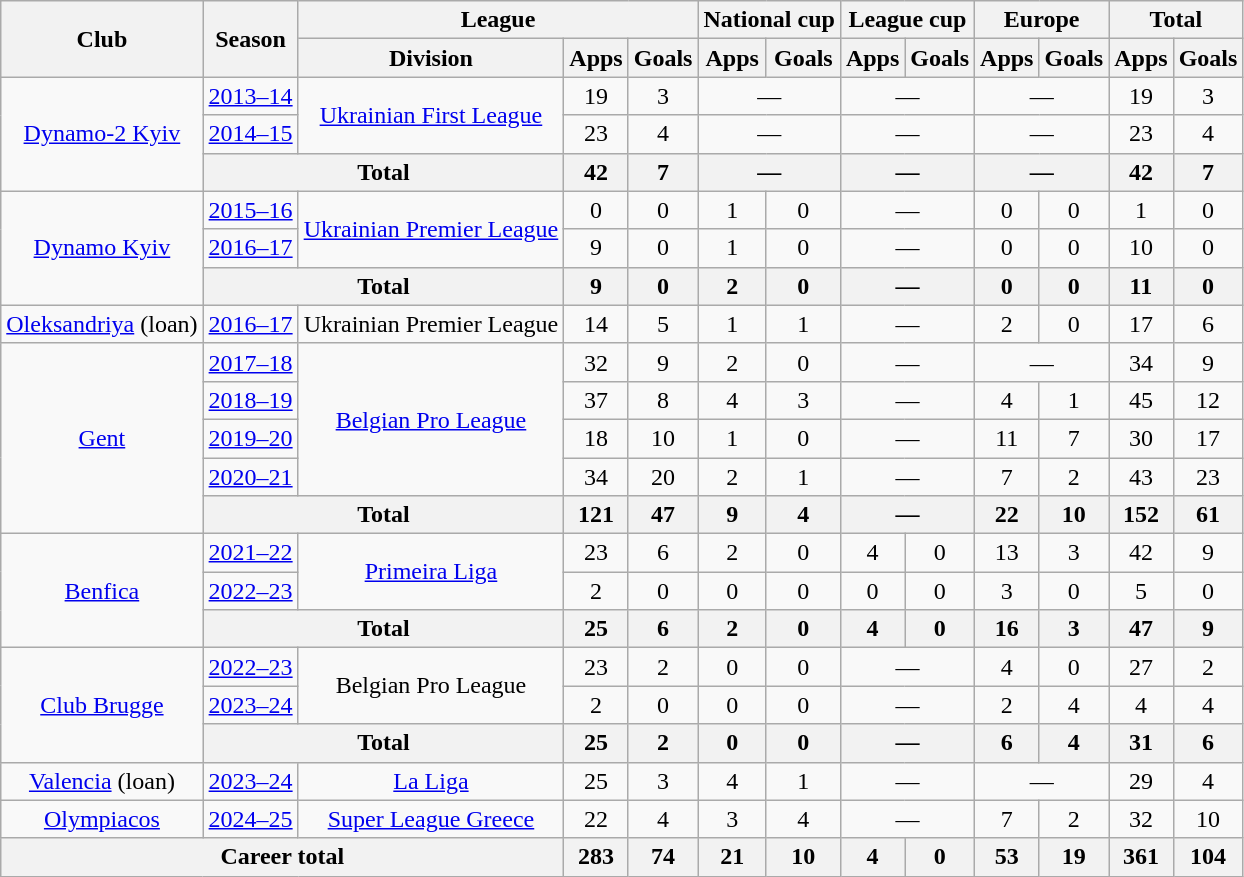<table class="wikitable" style="text-align:center">
<tr>
<th rowspan="2">Club</th>
<th rowspan="2">Season</th>
<th colspan="3">League</th>
<th colspan="2">National cup</th>
<th colspan="2">League cup</th>
<th colspan="2">Europe</th>
<th colspan="2">Total</th>
</tr>
<tr>
<th>Division</th>
<th>Apps</th>
<th>Goals</th>
<th>Apps</th>
<th>Goals</th>
<th>Apps</th>
<th>Goals</th>
<th>Apps</th>
<th>Goals</th>
<th>Apps</th>
<th>Goals</th>
</tr>
<tr>
<td rowspan="3"><a href='#'>Dynamo-2 Kyiv</a></td>
<td><a href='#'>2013–14</a></td>
<td rowspan="2"><a href='#'>Ukrainian First League</a></td>
<td>19</td>
<td>3</td>
<td colspan="2">—</td>
<td colspan="2">—</td>
<td colspan="2">—</td>
<td>19</td>
<td>3</td>
</tr>
<tr>
<td><a href='#'>2014–15</a></td>
<td>23</td>
<td>4</td>
<td colspan="2">—</td>
<td colspan="2">—</td>
<td colspan="2">—</td>
<td>23</td>
<td>4</td>
</tr>
<tr>
<th colspan="2">Total</th>
<th>42</th>
<th>7</th>
<th colspan="2">—</th>
<th colspan="2">—</th>
<th colspan="2">—</th>
<th>42</th>
<th>7</th>
</tr>
<tr>
<td rowspan="3"><a href='#'>Dynamo Kyiv</a></td>
<td><a href='#'>2015–16</a></td>
<td rowspan="2"><a href='#'>Ukrainian Premier League</a></td>
<td>0</td>
<td>0</td>
<td>1</td>
<td>0</td>
<td colspan="2">—</td>
<td>0</td>
<td>0</td>
<td>1</td>
<td>0</td>
</tr>
<tr>
<td><a href='#'>2016–17</a></td>
<td>9</td>
<td>0</td>
<td>1</td>
<td>0</td>
<td colspan="2">—</td>
<td>0</td>
<td>0</td>
<td>10</td>
<td>0</td>
</tr>
<tr>
<th colspan="2">Total</th>
<th>9</th>
<th>0</th>
<th>2</th>
<th>0</th>
<th colspan="2">—</th>
<th>0</th>
<th>0</th>
<th>11</th>
<th>0</th>
</tr>
<tr>
<td><a href='#'>Oleksandriya</a> (loan)</td>
<td><a href='#'>2016–17</a></td>
<td>Ukrainian Premier League</td>
<td>14</td>
<td>5</td>
<td>1</td>
<td>1</td>
<td colspan="2">—</td>
<td>2</td>
<td>0</td>
<td>17</td>
<td>6</td>
</tr>
<tr>
<td rowspan="5"><a href='#'>Gent</a></td>
<td><a href='#'>2017–18</a></td>
<td rowspan="4"><a href='#'>Belgian Pro League</a></td>
<td>32</td>
<td>9</td>
<td>2</td>
<td>0</td>
<td colspan="2">—</td>
<td colspan="2">—</td>
<td>34</td>
<td>9</td>
</tr>
<tr>
<td><a href='#'>2018–19</a></td>
<td>37</td>
<td>8</td>
<td>4</td>
<td>3</td>
<td colspan="2">—</td>
<td>4</td>
<td>1</td>
<td>45</td>
<td>12</td>
</tr>
<tr>
<td><a href='#'>2019–20</a></td>
<td>18</td>
<td>10</td>
<td>1</td>
<td>0</td>
<td colspan="2">—</td>
<td>11</td>
<td>7</td>
<td>30</td>
<td>17</td>
</tr>
<tr>
<td><a href='#'>2020–21</a></td>
<td>34</td>
<td>20</td>
<td>2</td>
<td>1</td>
<td colspan="2">—</td>
<td>7</td>
<td>2</td>
<td>43</td>
<td>23</td>
</tr>
<tr>
<th colspan="2">Total</th>
<th>121</th>
<th>47</th>
<th>9</th>
<th>4</th>
<th colspan="2">—</th>
<th>22</th>
<th>10</th>
<th>152</th>
<th>61</th>
</tr>
<tr>
<td rowspan="3"><a href='#'>Benfica</a></td>
<td><a href='#'>2021–22</a></td>
<td rowspan="2"><a href='#'>Primeira Liga</a></td>
<td>23</td>
<td>6</td>
<td>2</td>
<td>0</td>
<td>4</td>
<td>0</td>
<td>13</td>
<td>3</td>
<td>42</td>
<td>9</td>
</tr>
<tr>
<td><a href='#'>2022–23</a></td>
<td>2</td>
<td>0</td>
<td>0</td>
<td>0</td>
<td>0</td>
<td>0</td>
<td>3</td>
<td>0</td>
<td>5</td>
<td>0</td>
</tr>
<tr>
<th colspan="2">Total</th>
<th>25</th>
<th>6</th>
<th>2</th>
<th>0</th>
<th>4</th>
<th>0</th>
<th>16</th>
<th>3</th>
<th>47</th>
<th>9</th>
</tr>
<tr>
<td rowspan="3"><a href='#'>Club Brugge</a></td>
<td><a href='#'>2022–23</a></td>
<td rowspan="2">Belgian Pro League</td>
<td>23</td>
<td>2</td>
<td>0</td>
<td>0</td>
<td colspan="2">—</td>
<td>4</td>
<td>0</td>
<td>27</td>
<td>2</td>
</tr>
<tr>
<td><a href='#'>2023–24</a></td>
<td>2</td>
<td>0</td>
<td>0</td>
<td>0</td>
<td colspan="2">—</td>
<td>2</td>
<td>4</td>
<td>4</td>
<td>4</td>
</tr>
<tr>
<th colspan="2">Total</th>
<th>25</th>
<th>2</th>
<th>0</th>
<th>0</th>
<th colspan="2">—</th>
<th>6</th>
<th>4</th>
<th>31</th>
<th>6</th>
</tr>
<tr>
<td><a href='#'>Valencia</a> (loan)</td>
<td><a href='#'>2023–24</a></td>
<td><a href='#'>La Liga</a></td>
<td>25</td>
<td>3</td>
<td>4</td>
<td>1</td>
<td colspan="2">—</td>
<td colspan="2">—</td>
<td>29</td>
<td>4</td>
</tr>
<tr>
<td><a href='#'>Olympiacos</a></td>
<td><a href='#'>2024–25</a></td>
<td><a href='#'>Super League Greece</a></td>
<td>22</td>
<td>4</td>
<td>3</td>
<td>4</td>
<td colspan="2">—</td>
<td>7</td>
<td>2</td>
<td>32</td>
<td>10</td>
</tr>
<tr>
<th colspan="3">Career total</th>
<th>283</th>
<th>74</th>
<th>21</th>
<th>10</th>
<th>4</th>
<th>0</th>
<th>53</th>
<th>19</th>
<th>361</th>
<th>104</th>
</tr>
</table>
